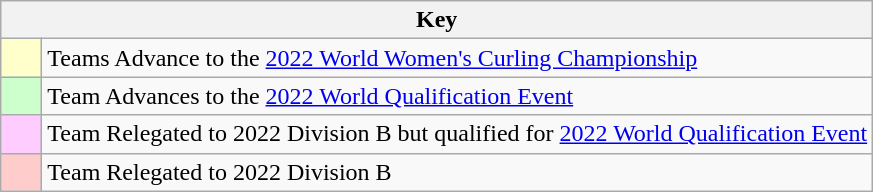<table class="wikitable" style="text-align: center;">
<tr>
<th colspan=2>Key</th>
</tr>
<tr>
<td style="background:#ffffcc; width:20px;"></td>
<td align=left>Teams Advance to the <a href='#'>2022 World Women's Curling Championship</a></td>
</tr>
<tr>
<td style="background:#ccffcc; width:20px;"></td>
<td align=left>Team Advances to the <a href='#'>2022 World Qualification Event</a></td>
</tr>
<tr>
<td style="background:#ffccff; width:20px;"></td>
<td align=left>Team Relegated to 2022 Division B but qualified for <a href='#'>2022 World Qualification Event</a></td>
</tr>
<tr>
<td style="background:#ffcccc; width:20px;"></td>
<td align=left>Team Relegated to 2022 Division B</td>
</tr>
</table>
